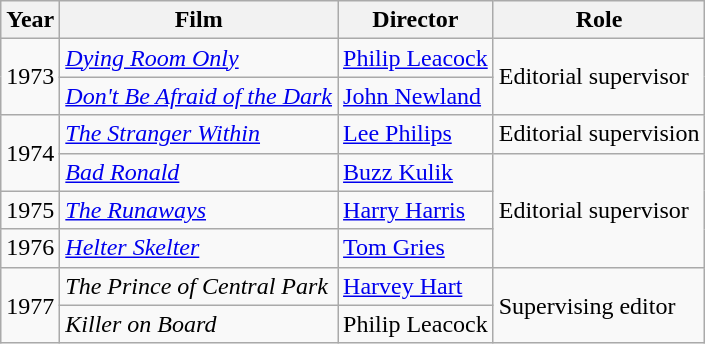<table class="wikitable">
<tr>
<th>Year</th>
<th>Film</th>
<th>Director</th>
<th>Role</th>
</tr>
<tr>
<td rowspan=2>1973</td>
<td><em><a href='#'>Dying Room Only</a></em></td>
<td><a href='#'>Philip Leacock</a></td>
<td rowspan=2>Editorial supervisor</td>
</tr>
<tr>
<td><em><a href='#'>Don't Be Afraid of the Dark</a></em></td>
<td><a href='#'>John Newland</a></td>
</tr>
<tr>
<td rowspan=2>1974</td>
<td><em><a href='#'>The Stranger Within</a></em></td>
<td><a href='#'>Lee Philips</a></td>
<td>Editorial supervision</td>
</tr>
<tr>
<td><em><a href='#'>Bad Ronald</a></em></td>
<td><a href='#'>Buzz Kulik</a></td>
<td rowspan=3>Editorial supervisor</td>
</tr>
<tr>
<td>1975</td>
<td><em><a href='#'>The Runaways</a></em></td>
<td><a href='#'>Harry Harris</a></td>
</tr>
<tr>
<td>1976</td>
<td><em><a href='#'>Helter Skelter</a></em></td>
<td><a href='#'>Tom Gries</a></td>
</tr>
<tr>
<td rowspan=2>1977</td>
<td><em>The Prince of Central Park</em></td>
<td><a href='#'>Harvey Hart</a></td>
<td rowspan=2>Supervising editor</td>
</tr>
<tr>
<td><em>Killer on Board</em></td>
<td>Philip Leacock</td>
</tr>
</table>
